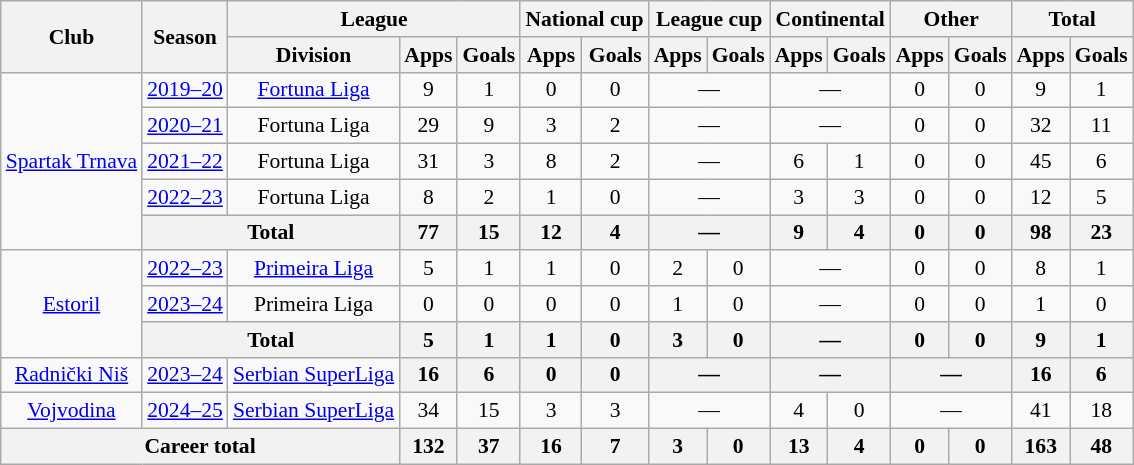<table class="wikitable" style="text-align:center; font-size:90%">
<tr>
<th rowspan="2">Club</th>
<th rowspan="2">Season</th>
<th colspan="3">League</th>
<th colspan="2">National cup</th>
<th colspan="2">League cup</th>
<th colspan="2">Continental</th>
<th colspan="2">Other</th>
<th colspan="2">Total</th>
</tr>
<tr>
<th>Division</th>
<th>Apps</th>
<th>Goals</th>
<th>Apps</th>
<th>Goals</th>
<th>Apps</th>
<th>Goals</th>
<th>Apps</th>
<th>Goals</th>
<th>Apps</th>
<th>Goals</th>
<th>Apps</th>
<th>Goals</th>
</tr>
<tr>
<td rowspan="5"><a href='#'>Spartak Trnava</a></td>
<td><a href='#'>2019–20</a></td>
<td><a href='#'>Fortuna Liga</a></td>
<td>9</td>
<td>1</td>
<td>0</td>
<td>0</td>
<td colspan="2">—</td>
<td colspan="2">—</td>
<td>0</td>
<td>0</td>
<td>9</td>
<td>1</td>
</tr>
<tr>
<td><a href='#'>2020–21</a></td>
<td>Fortuna Liga</td>
<td>29</td>
<td>9</td>
<td>3</td>
<td>2</td>
<td colspan="2">—</td>
<td colspan="2">—</td>
<td>0</td>
<td>0</td>
<td>32</td>
<td>11</td>
</tr>
<tr>
<td><a href='#'>2021–22</a></td>
<td>Fortuna Liga</td>
<td>31</td>
<td>3</td>
<td>8</td>
<td>2</td>
<td colspan="2">—</td>
<td>6</td>
<td>1</td>
<td>0</td>
<td>0</td>
<td>45</td>
<td>6</td>
</tr>
<tr>
<td><a href='#'>2022–23</a></td>
<td>Fortuna Liga</td>
<td>8</td>
<td>2</td>
<td>1</td>
<td>0</td>
<td colspan="2">—</td>
<td>3</td>
<td>3</td>
<td>0</td>
<td>0</td>
<td>12</td>
<td>5</td>
</tr>
<tr>
<th colspan="2">Total</th>
<th>77</th>
<th>15</th>
<th>12</th>
<th>4</th>
<th colspan="2">—</th>
<th>9</th>
<th>4</th>
<th>0</th>
<th>0</th>
<th>98</th>
<th>23</th>
</tr>
<tr>
<td rowspan="3"><a href='#'>Estoril</a></td>
<td><a href='#'>2022–23</a></td>
<td><a href='#'>Primeira Liga</a></td>
<td>5</td>
<td>1</td>
<td>1</td>
<td>0</td>
<td>2</td>
<td>0</td>
<td colspan="2">—</td>
<td>0</td>
<td>0</td>
<td>8</td>
<td>1</td>
</tr>
<tr>
<td><a href='#'>2023–24</a></td>
<td>Primeira Liga</td>
<td>0</td>
<td>0</td>
<td>0</td>
<td>0</td>
<td>1</td>
<td>0</td>
<td colspan="2">—</td>
<td>0</td>
<td>0</td>
<td>1</td>
<td>0</td>
</tr>
<tr>
<th colspan="2">Total</th>
<th>5</th>
<th>1</th>
<th>1</th>
<th>0</th>
<th>3</th>
<th>0</th>
<th colspan="2">—</th>
<th>0</th>
<th>0</th>
<th>9</th>
<th>1</th>
</tr>
<tr>
<td><a href='#'>Radnički Niš</a></td>
<td><a href='#'>2023–24</a></td>
<td><a href='#'>Serbian SuperLiga</a></td>
<th>16</th>
<th>6</th>
<th>0</th>
<th>0</th>
<th colspan="2">—</th>
<th colspan="2">—</th>
<th colspan="2">—</th>
<th>16</th>
<th>6</th>
</tr>
<tr>
<td><a href='#'>Vojvodina</a></td>
<td><a href='#'>2024–25</a></td>
<td><a href='#'>Serbian SuperLiga</a></td>
<td>34</td>
<td>15</td>
<td>3</td>
<td>3</td>
<td colspan="2">—</td>
<td>4</td>
<td>0</td>
<td colspan="2">—</td>
<td>41</td>
<td>18</td>
</tr>
<tr>
<th colspan="3">Career total</th>
<th>132</th>
<th>37</th>
<th>16</th>
<th>7</th>
<th>3</th>
<th>0</th>
<th>13</th>
<th>4</th>
<th>0</th>
<th>0</th>
<th>163</th>
<th>48</th>
</tr>
</table>
